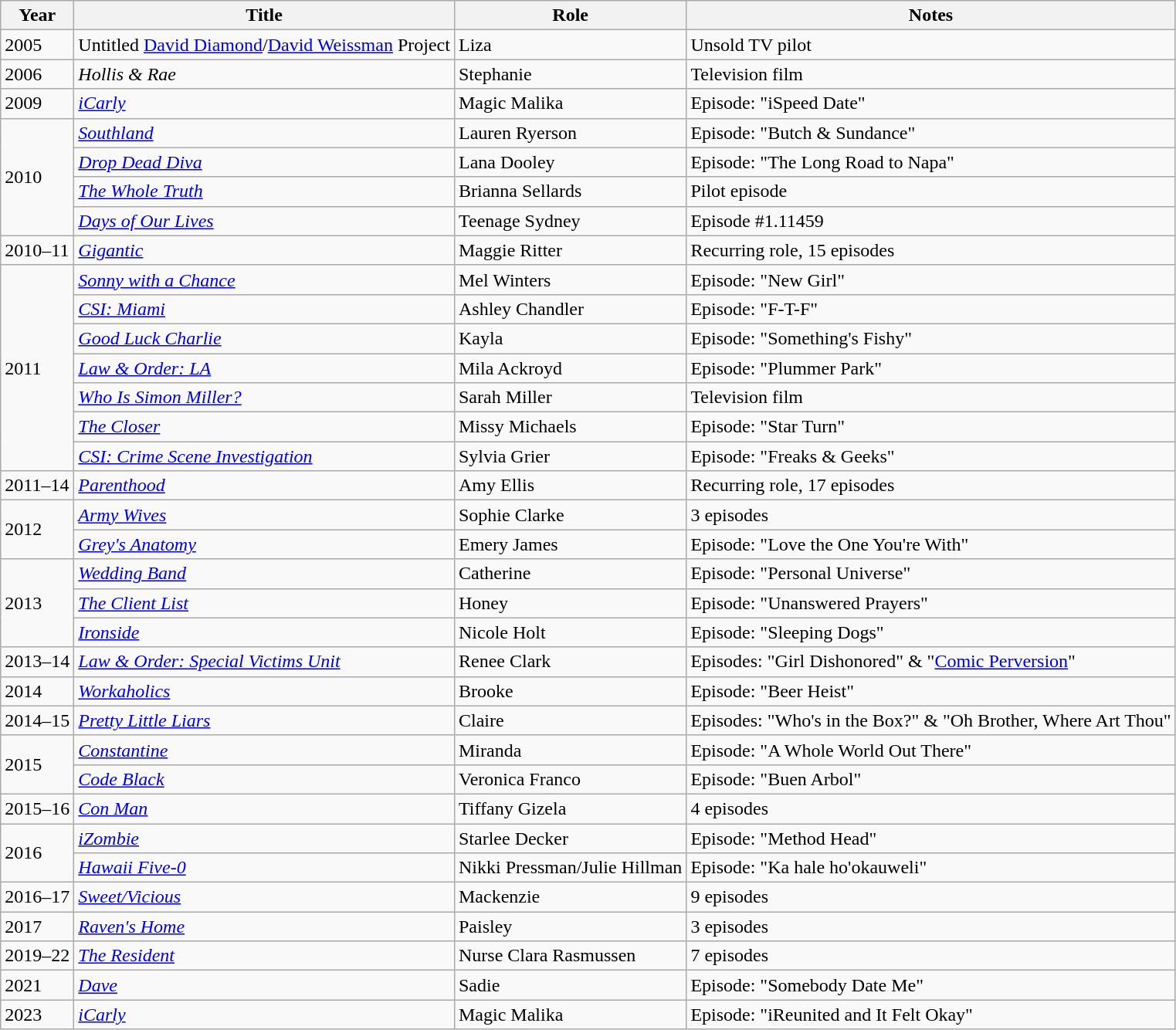<table class="wikitable">
<tr>
<th>Year</th>
<th>Title</th>
<th>Role</th>
<th>Notes</th>
</tr>
<tr>
<td>2005</td>
<td>Untitled <a href='#'>David Diamond</a>/<a href='#'>David Weissman</a> Project</td>
<td>Liza</td>
<td>Unsold TV pilot</td>
</tr>
<tr>
<td>2006</td>
<td><em>Hollis & Rae</em></td>
<td>Stephanie</td>
<td>Television film</td>
</tr>
<tr>
<td>2009</td>
<td><em><a href='#'>iCarly</a></em></td>
<td>Magic Malika</td>
<td>Episode: "iSpeed Date"</td>
</tr>
<tr>
<td rowspan=4>2010</td>
<td><em><a href='#'>Southland</a></em></td>
<td>Lauren Ryerson</td>
<td>Episode: "Butch & Sundance"</td>
</tr>
<tr>
<td><em><a href='#'>Drop Dead Diva</a></em></td>
<td>Lana Dooley</td>
<td>Episode: "The Long Road to Napa"</td>
</tr>
<tr>
<td><em><a href='#'>The Whole Truth</a></em></td>
<td>Brianna Sellards</td>
<td>Pilot episode</td>
</tr>
<tr>
<td><em><a href='#'>Days of Our Lives</a></em></td>
<td>Teenage Sydney</td>
<td>Episode #1.11459</td>
</tr>
<tr>
<td>2010–11</td>
<td><em><a href='#'>Gigantic</a></em></td>
<td>Maggie Ritter</td>
<td>Recurring role, 15 episodes</td>
</tr>
<tr>
<td rowspan=7>2011</td>
<td><em><a href='#'>Sonny with a Chance</a></em></td>
<td>Mel Winters</td>
<td>Episode: "New Girl"</td>
</tr>
<tr>
<td><em><a href='#'>CSI: Miami</a></em></td>
<td>Ashley Chandler</td>
<td>Episode: "F-T-F"</td>
</tr>
<tr>
<td><em><a href='#'>Good Luck Charlie</a></em></td>
<td>Kayla</td>
<td>Episode: "Something's Fishy"</td>
</tr>
<tr>
<td><em><a href='#'>Law & Order: LA</a></em></td>
<td>Mila Ackroyd</td>
<td>Episode: "Plummer Park"</td>
</tr>
<tr>
<td><em><a href='#'>Who Is Simon Miller?</a></em></td>
<td>Sarah Miller</td>
<td>Television film</td>
</tr>
<tr>
<td><em><a href='#'>The Closer</a></em></td>
<td>Missy Michaels</td>
<td>Episode: "Star Turn"</td>
</tr>
<tr>
<td><em><a href='#'>CSI: Crime Scene Investigation</a></em></td>
<td>Sylvia Grier</td>
<td>Episode: "Freaks & Geeks"</td>
</tr>
<tr>
<td>2011–14</td>
<td><em><a href='#'>Parenthood</a></em></td>
<td>Amy Ellis</td>
<td>Recurring role, 17 episodes</td>
</tr>
<tr>
<td rowspan=2>2012</td>
<td><em><a href='#'>Army Wives</a></em></td>
<td>Sophie Clarke</td>
<td>3 episodes</td>
</tr>
<tr>
<td><em><a href='#'>Grey's Anatomy</a></em></td>
<td>Emery James</td>
<td>Episode: "Love the One You're With"</td>
</tr>
<tr>
<td rowspan=3>2013</td>
<td><em><a href='#'>Wedding Band</a></em></td>
<td>Catherine</td>
<td>Episode: "Personal Universe"</td>
</tr>
<tr>
<td><em><a href='#'>The Client List</a></em></td>
<td>Honey</td>
<td>Episode: "Unanswered Prayers"</td>
</tr>
<tr>
<td><em><a href='#'>Ironside</a></em></td>
<td>Nicole Holt</td>
<td>Episode: "Sleeping Dogs"</td>
</tr>
<tr>
<td>2013–14</td>
<td><em><a href='#'>Law & Order: Special Victims Unit</a></em></td>
<td>Renee Clark</td>
<td>Episodes: "Girl Dishonored" & "<a href='#'>Comic Perversion</a>"</td>
</tr>
<tr>
<td>2014</td>
<td><em><a href='#'>Workaholics</a></em></td>
<td>Brooke</td>
<td>Episode: "Beer Heist"</td>
</tr>
<tr>
<td>2014–15</td>
<td><em><a href='#'>Pretty Little Liars</a></em></td>
<td>Claire</td>
<td>Episodes: "Who's in the Box?" & "Oh Brother, Where Art Thou"</td>
</tr>
<tr>
<td rowspan=2>2015</td>
<td><em><a href='#'>Constantine</a></em></td>
<td>Miranda</td>
<td>Episode: "A Whole World Out There"</td>
</tr>
<tr>
<td><em><a href='#'>Code Black</a></em></td>
<td>Veronica Franco</td>
<td>Episode: "Buen Arbol"</td>
</tr>
<tr>
<td>2015–16</td>
<td><em><a href='#'>Con Man</a></em></td>
<td>Tiffany Gizela</td>
<td>4 episodes</td>
</tr>
<tr>
<td rowspan=2>2016</td>
<td><em><a href='#'>iZombie</a></em></td>
<td>Starlee Decker</td>
<td>Episode: "Method Head"</td>
</tr>
<tr>
<td><em><a href='#'>Hawaii Five-0</a></em></td>
<td>Nikki Pressman/Julie Hillman</td>
<td>Episode: "Ka hale ho'okauweli"</td>
</tr>
<tr>
<td>2016–17</td>
<td><em><a href='#'>Sweet/Vicious</a></em></td>
<td>Mackenzie</td>
<td>9 episodes</td>
</tr>
<tr>
<td>2017</td>
<td><em><a href='#'>Raven's Home</a></em></td>
<td>Paisley</td>
<td>3 episodes</td>
</tr>
<tr>
<td>2019–22</td>
<td><em><a href='#'>The Resident</a></em></td>
<td>Nurse Clara Rasmussen</td>
<td>7 episodes</td>
</tr>
<tr>
<td>2021</td>
<td><em><a href='#'>Dave</a></em></td>
<td>Sadie</td>
<td>Episode: "Somebody Date Me"</td>
</tr>
<tr>
<td>2023</td>
<td><em><a href='#'>iCarly</a></em></td>
<td>Magic Malika</td>
<td>Episode: "iReunited and It Felt Okay"</td>
</tr>
</table>
